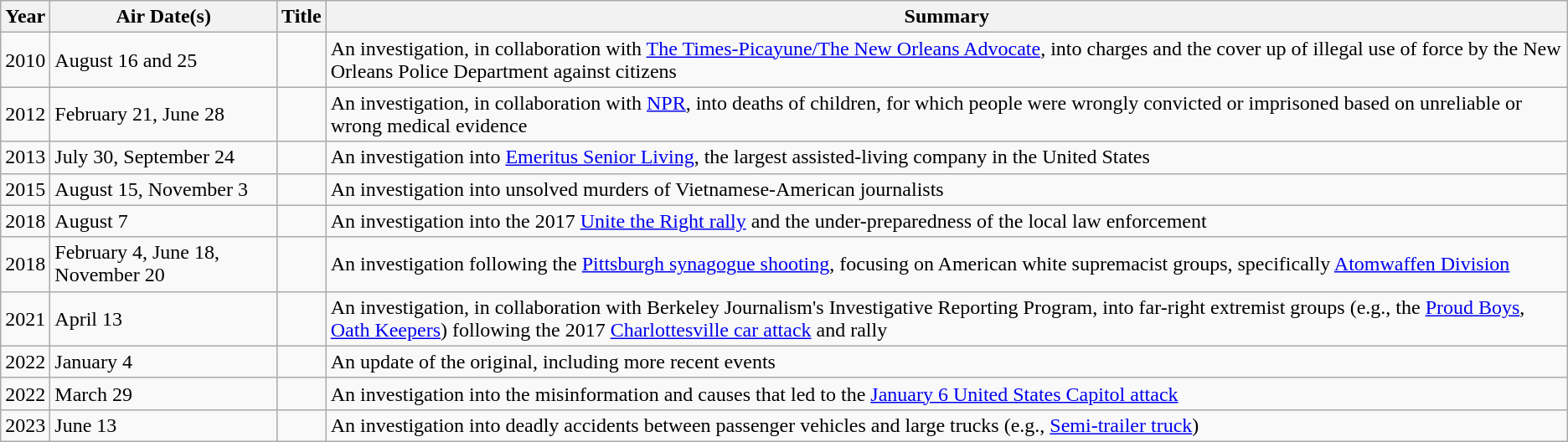<table class="wikitable sortable">
<tr>
<th>Year</th>
<th>Air Date(s)</th>
<th>Title</th>
<th>Summary</th>
</tr>
<tr>
<td>2010</td>
<td>August 16 and 25</td>
<td></td>
<td>An investigation, in collaboration with <a href='#'>The Times-Picayune/The New Orleans Advocate</a>, into charges and the cover up of illegal use of force by the New Orleans Police Department against citizens</td>
</tr>
<tr>
<td>2012</td>
<td>February 21, June 28</td>
<td></td>
<td>An investigation, in collaboration with <a href='#'>NPR</a>, into deaths of children, for which people were wrongly convicted or imprisoned based on unreliable or wrong medical evidence</td>
</tr>
<tr>
<td>2013</td>
<td>July 30, September 24</td>
<td></td>
<td>An investigation into <a href='#'>Emeritus Senior Living</a>, the largest assisted-living company in the United States</td>
</tr>
<tr>
<td>2015</td>
<td>August 15, November 3</td>
<td></td>
<td>An investigation into unsolved murders of Vietnamese-American journalists</td>
</tr>
<tr>
<td>2018</td>
<td>August 7</td>
<td></td>
<td>An investigation into the 2017 <a href='#'>Unite the Right rally</a> and the under-preparedness of the local law enforcement</td>
</tr>
<tr>
<td>2018</td>
<td>February 4, June 18, November 20</td>
<td></td>
<td>An investigation following the <a href='#'>Pittsburgh synagogue shooting</a>, focusing on American white supremacist groups, specifically <a href='#'>Atomwaffen Division</a></td>
</tr>
<tr>
<td>2021</td>
<td>April 13</td>
<td></td>
<td>An investigation, in collaboration with Berkeley Journalism's Investigative Reporting Program, into far-right extremist groups (e.g., the <a href='#'>Proud Boys</a>, <a href='#'>Oath Keepers</a>) following the 2017 <a href='#'>Charlottesville car attack</a> and rally</td>
</tr>
<tr>
<td>2022</td>
<td>January 4</td>
<td></td>
<td>An update of the original, including more recent events</td>
</tr>
<tr>
<td>2022</td>
<td>March 29</td>
<td></td>
<td>An investigation into the misinformation and causes that led to the <a href='#'>January 6 United States Capitol attack</a></td>
</tr>
<tr>
<td>2023</td>
<td>June 13</td>
<td></td>
<td>An investigation into deadly accidents between passenger vehicles and large trucks (e.g., <a href='#'>Semi-trailer truck</a>)</td>
</tr>
</table>
